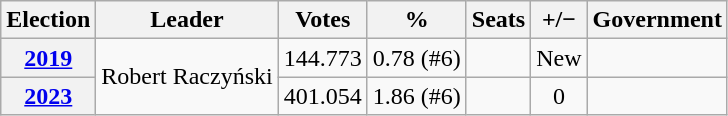<table class="wikitable" style="text-align:center;">
<tr>
<th>Election</th>
<th>Leader</th>
<th>Votes</th>
<th>%</th>
<th>Seats</th>
<th>+/−</th>
<th>Government</th>
</tr>
<tr>
<th><a href='#'>2019</a></th>
<td rowspan="2">Robert Raczyński</td>
<td>144.773</td>
<td>0.78 (#6)</td>
<td></td>
<td>New</td>
<td></td>
</tr>
<tr>
<th><a href='#'>2023</a></th>
<td>401.054</td>
<td>1.86 (#6)</td>
<td></td>
<td> 0</td>
<td></td>
</tr>
</table>
